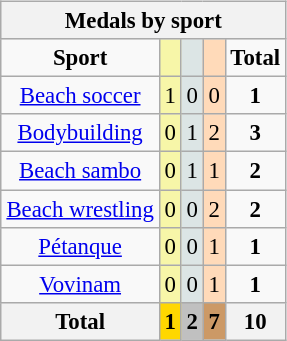<table class="wikitable" style="font-size:95%; float:right;">
<tr style="background:#efefef;">
<th colspan=7>Medals by sport</th>
</tr>
<tr align=center>
<td><strong>Sport</strong></td>
<td style="background:#f7f6a8;"></td>
<td style="background:#dce5e5;"></td>
<td style="background:#ffdab9;"></td>
<td><strong>Total</strong></td>
</tr>
<tr align=center>
<td><a href='#'>Beach soccer</a></td>
<td style="background:#F7F6A8;">1</td>
<td style="background:#DCE5E5;">0</td>
<td style="background:#FFDAB9;">0</td>
<td><strong>1</strong></td>
</tr>
<tr align=center>
<td><a href='#'>Bodybuilding</a></td>
<td style="background:#F7F6A8;">0</td>
<td style="background:#DCE5E5;">1</td>
<td style="background:#FFDAB9;">2</td>
<td><strong>3</strong></td>
</tr>
<tr align=center>
<td><a href='#'>Beach sambo</a></td>
<td style="background:#F7F6A8;">0</td>
<td style="background:#DCE5E5;">1</td>
<td style="background:#FFDAB9;">1</td>
<td><strong>2</strong></td>
</tr>
<tr align=center>
<td><a href='#'>Beach wrestling</a></td>
<td style="background:#F7F6A8;">0</td>
<td style="background:#DCE5E5;">0</td>
<td style="background:#FFDAB9;">2</td>
<td><strong>2</strong></td>
</tr>
<tr align=center>
<td><a href='#'>Pétanque</a></td>
<td style="background:#F7F6A8;">0</td>
<td style="background:#DCE5E5;">0</td>
<td style="background:#FFDAB9;">1</td>
<td><strong>1</strong></td>
</tr>
<tr align=center>
<td><a href='#'>Vovinam</a></td>
<td style="background:#F7F6A8;">0</td>
<td style="background:#DCE5E5;">0</td>
<td style="background:#FFDAB9;">1</td>
<td><strong>1</strong></td>
</tr>
<tr align=center>
<th>Total</th>
<th style="background:gold;">1</th>
<th style="background:silver;">2</th>
<th style="background:#c96;">7</th>
<th>10</th>
</tr>
</table>
